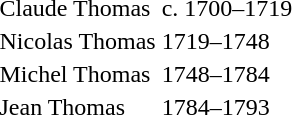<table>
<tr>
<td>Claude Thomas</td>
<td>c. 1700–1719</td>
</tr>
<tr>
<td>Nicolas Thomas</td>
<td>1719–1748</td>
</tr>
<tr>
<td>Michel Thomas</td>
<td>1748–1784</td>
</tr>
<tr>
<td>Jean Thomas</td>
<td>1784–1793</td>
</tr>
</table>
